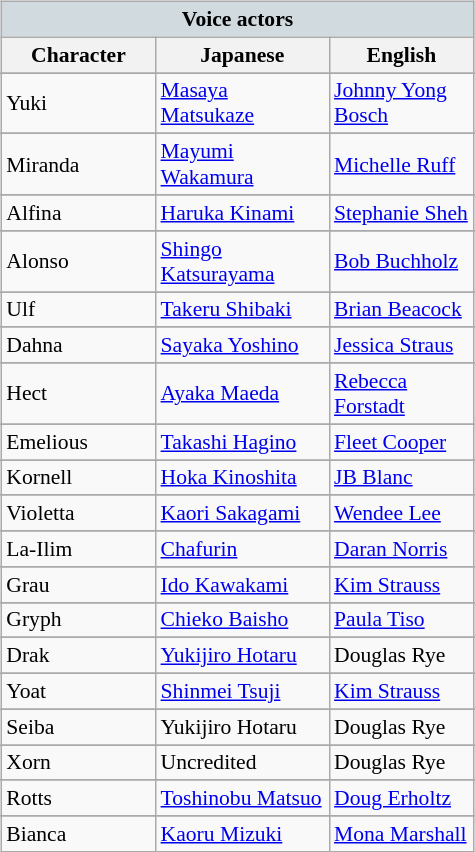<table class="wikitable collapsible collapsed" style="clear:none; float:right; font-size:90%; margin:5px; width:25%" cellpadding="3">
<tr>
<th colspan="3" style="background-color: #d1dbdf;">Voice actors</th>
</tr>
<tr>
<th width="10%">Character</th>
<th width="10%">Japanese</th>
<th width="10%">English</th>
</tr>
<tr>
</tr>
<tr align="left">
<td>Yuki</td>
<td><a href='#'>Masaya Matsukaze</a></td>
<td><a href='#'>Johnny Yong Bosch</a></td>
</tr>
<tr>
</tr>
<tr align="left">
<td>Miranda</td>
<td><a href='#'>Mayumi Wakamura</a></td>
<td><a href='#'>Michelle Ruff</a></td>
</tr>
<tr>
</tr>
<tr align="left">
<td>Alfina</td>
<td><a href='#'>Haruka Kinami</a></td>
<td><a href='#'>Stephanie Sheh</a></td>
</tr>
<tr>
</tr>
<tr align="left">
<td>Alonso</td>
<td><a href='#'>Shingo Katsurayama</a></td>
<td><a href='#'>Bob Buchholz</a></td>
</tr>
<tr>
</tr>
<tr align="left">
<td>Ulf</td>
<td><a href='#'>Takeru Shibaki</a></td>
<td><a href='#'>Brian Beacock</a></td>
</tr>
<tr>
</tr>
<tr align="left">
<td>Dahna</td>
<td><a href='#'>Sayaka Yoshino</a></td>
<td><a href='#'>Jessica Straus</a></td>
</tr>
<tr>
</tr>
<tr align="left">
<td>Hect</td>
<td><a href='#'>Ayaka Maeda</a></td>
<td><a href='#'>Rebecca Forstadt</a></td>
</tr>
<tr>
</tr>
<tr align="left">
<td>Emelious</td>
<td><a href='#'>Takashi Hagino</a></td>
<td><a href='#'>Fleet Cooper</a></td>
</tr>
<tr>
</tr>
<tr align="left">
<td>Kornell</td>
<td><a href='#'>Hoka Kinoshita</a></td>
<td><a href='#'>JB Blanc</a></td>
</tr>
<tr>
</tr>
<tr align="left">
<td>Violetta</td>
<td><a href='#'>Kaori Sakagami</a></td>
<td><a href='#'>Wendee Lee</a></td>
</tr>
<tr>
</tr>
<tr align="left">
<td>La-Ilim</td>
<td><a href='#'>Chafurin</a></td>
<td><a href='#'>Daran Norris</a></td>
</tr>
<tr>
</tr>
<tr align="left">
<td>Grau</td>
<td><a href='#'>Ido Kawakami</a></td>
<td><a href='#'>Kim Strauss</a></td>
</tr>
<tr>
</tr>
<tr align="left">
<td>Gryph</td>
<td><a href='#'>Chieko Baisho</a></td>
<td><a href='#'>Paula Tiso</a></td>
</tr>
<tr>
</tr>
<tr align="left">
<td>Drak</td>
<td><a href='#'>Yukijiro Hotaru</a></td>
<td>Douglas Rye</td>
</tr>
<tr>
</tr>
<tr align="left">
<td>Yoat</td>
<td><a href='#'>Shinmei Tsuji</a></td>
<td><a href='#'>Kim Strauss</a></td>
</tr>
<tr>
</tr>
<tr align="left">
<td>Seiba</td>
<td>Yukijiro Hotaru</td>
<td>Douglas Rye</td>
</tr>
<tr>
</tr>
<tr align="left">
<td>Xorn</td>
<td>Uncredited</td>
<td>Douglas Rye</td>
</tr>
<tr>
</tr>
<tr align="left">
<td>Rotts</td>
<td><a href='#'>Toshinobu Matsuo</a></td>
<td><a href='#'>Doug Erholtz</a></td>
</tr>
<tr>
</tr>
<tr align="left">
<td>Bianca</td>
<td><a href='#'>Kaoru Mizuki</a></td>
<td><a href='#'>Mona Marshall</a></td>
</tr>
</table>
